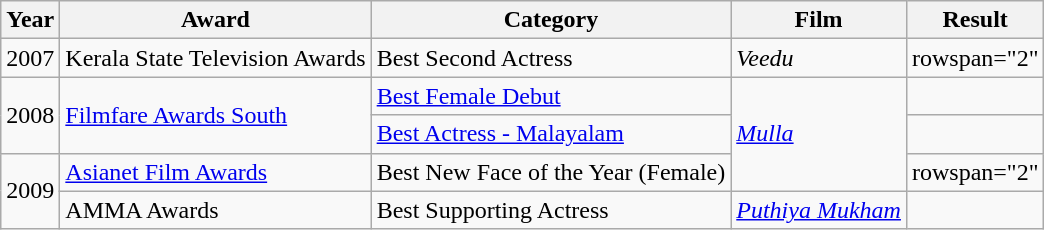<table class="wikitable">
<tr>
<th>Year</th>
<th>Award</th>
<th>Category</th>
<th>Film</th>
<th>Result</th>
</tr>
<tr>
<td>2007</td>
<td>Kerala State Television Awards</td>
<td>Best Second Actress</td>
<td><em>Veedu</em></td>
<td>rowspan="2" </td>
</tr>
<tr>
<td rowspan="2">2008</td>
<td rowspan="2"><a href='#'>Filmfare Awards South</a></td>
<td><a href='#'>Best Female Debut</a></td>
<td rowspan="3"><em><a href='#'>Mulla</a></em></td>
</tr>
<tr>
<td><a href='#'>Best Actress - Malayalam</a></td>
<td></td>
</tr>
<tr>
<td rowspan="2">2009</td>
<td><a href='#'>Asianet Film Awards</a></td>
<td>Best New Face of the Year (Female)</td>
<td>rowspan="2" </td>
</tr>
<tr>
<td>AMMA Awards</td>
<td>Best Supporting Actress</td>
<td><em><a href='#'>Puthiya Mukham</a></em></td>
</tr>
</table>
